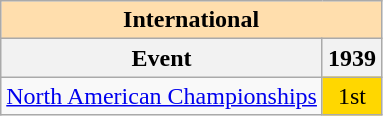<table class="wikitable" style="text-align:center">
<tr>
<th style="background-color: #ffdead; " colspan=2 align=center><strong>International</strong></th>
</tr>
<tr>
<th>Event</th>
<th>1939</th>
</tr>
<tr>
<td align=left><a href='#'>North American Championships</a></td>
<td bgcolor=gold>1st</td>
</tr>
</table>
